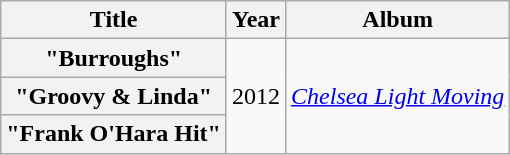<table class="wikitable plainrowheaders" style="text-align:center">
<tr>
<th scope="col">Title</th>
<th scope="col">Year</th>
<th scope="col">Album</th>
</tr>
<tr>
<th scope="row">"Burroughs"</th>
<td rowspan="3">2012</td>
<td rowspan="3"><em><a href='#'>Chelsea Light Moving</a></em></td>
</tr>
<tr>
<th scope="row">"Groovy & Linda"</th>
</tr>
<tr>
<th scope="row">"Frank O'Hara Hit"</th>
</tr>
</table>
